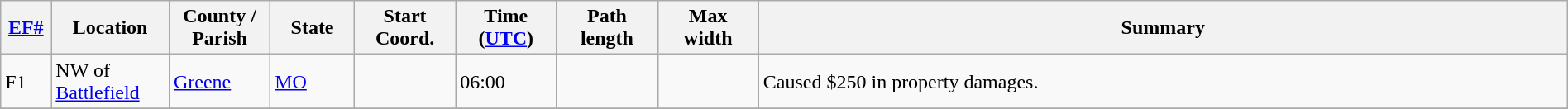<table class="wikitable sortable" style="width:100%;">
<tr>
<th scope="col"  style="width:3%; text-align:center;"><a href='#'>EF#</a></th>
<th scope="col"  style="width:7%; text-align:center;" class="unsortable">Location</th>
<th scope="col"  style="width:6%; text-align:center;" class="unsortable">County / Parish</th>
<th scope="col"  style="width:5%; text-align:center;">State</th>
<th scope="col"  style="width:6%; text-align:center;">Start Coord.</th>
<th scope="col"  style="width:6%; text-align:center;">Time (<a href='#'>UTC</a>)</th>
<th scope="col"  style="width:6%; text-align:center;">Path length</th>
<th scope="col"  style="width:6%; text-align:center;">Max width</th>
<th scope="col" class="unsortable" style="width:48%; text-align:center;">Summary</th>
</tr>
<tr>
<td bgcolor=>F1</td>
<td>NW of <a href='#'>Battlefield</a></td>
<td><a href='#'>Greene</a></td>
<td><a href='#'>MO</a></td>
<td></td>
<td>06:00</td>
<td></td>
<td></td>
<td>Caused $250 in property damages.</td>
</tr>
<tr>
</tr>
</table>
